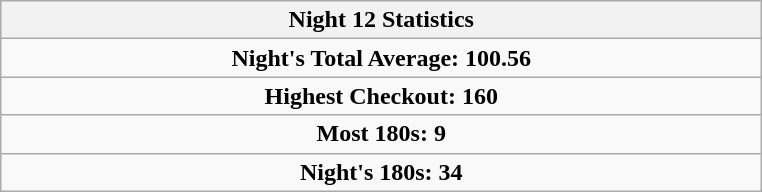<table class=wikitable style="text-align:center">
<tr>
<th width=500>Night 12 Statistics</th>
</tr>
<tr align=center>
<td colspan="3"><strong>Night's Total Average: 100.56</strong></td>
</tr>
<tr align=center>
<td colspan="3"><strong>Highest Checkout:</strong>  <strong>160</strong></td>
</tr>
<tr align=center>
<td colspan="3"><strong>Most 180s:</strong>  <strong>9</strong></td>
</tr>
<tr align=center>
<td colspan="3"><strong>Night's 180s: 34</strong></td>
</tr>
</table>
